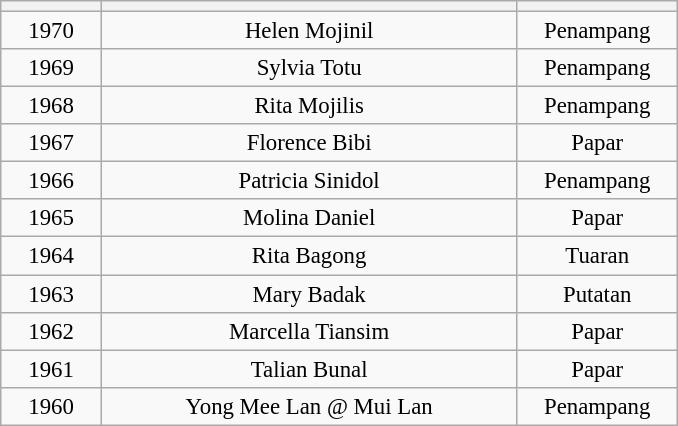<table class="wikitable sortable" style="font-size: 95%; text-align:center">
<tr>
<th width="60"></th>
<th width="270"></th>
<th width="100"></th>
</tr>
<tr>
<td>1970</td>
<td>Helen Mojinil</td>
<td>Penampang</td>
</tr>
<tr>
<td>1969</td>
<td>Sylvia Totu</td>
<td>Penampang</td>
</tr>
<tr>
<td>1968</td>
<td>Rita Mojilis</td>
<td>Penampang</td>
</tr>
<tr>
<td>1967</td>
<td>Florence Bibi</td>
<td>Papar</td>
</tr>
<tr>
<td>1966</td>
<td>Patricia Sinidol</td>
<td>Penampang</td>
</tr>
<tr>
<td>1965</td>
<td>Molina Daniel</td>
<td>Papar</td>
</tr>
<tr>
<td>1964</td>
<td>Rita Bagong</td>
<td>Tuaran</td>
</tr>
<tr>
<td>1963</td>
<td>Mary Badak</td>
<td>Putatan</td>
</tr>
<tr>
<td>1962</td>
<td>Marcella Tiansim</td>
<td>Papar</td>
</tr>
<tr>
<td>1961</td>
<td>Talian Bunal</td>
<td>Papar</td>
</tr>
<tr>
<td>1960</td>
<td>Yong Mee Lan @ Mui Lan</td>
<td>Penampang</td>
</tr>
</table>
